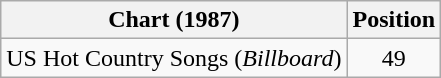<table class="wikitable">
<tr>
<th>Chart (1987)</th>
<th>Position</th>
</tr>
<tr>
<td>US Hot Country Songs (<em>Billboard</em>)</td>
<td align="center">49</td>
</tr>
</table>
